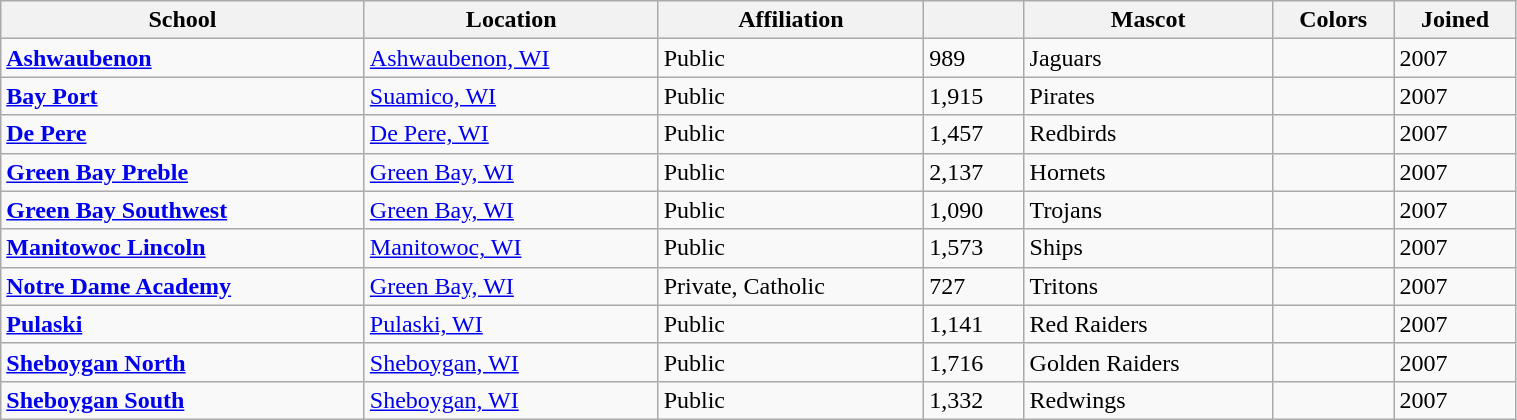<table class="wikitable sortable" width="80%">
<tr>
<th>School</th>
<th>Location</th>
<th>Affiliation</th>
<th></th>
<th>Mascot</th>
<th>Colors</th>
<th>Joined</th>
</tr>
<tr>
<td><a href='#'><strong>Ashwaubenon</strong></a></td>
<td><a href='#'>Ashwaubenon, WI</a></td>
<td>Public</td>
<td>989</td>
<td>Jaguars</td>
<td> </td>
<td>2007</td>
</tr>
<tr>
<td><a href='#'><strong>Bay Port</strong></a></td>
<td><a href='#'>Suamico, WI</a></td>
<td>Public</td>
<td>1,915</td>
<td>Pirates</td>
<td> </td>
<td>2007</td>
</tr>
<tr>
<td><a href='#'><strong>De Pere</strong></a></td>
<td><a href='#'>De Pere, WI</a></td>
<td>Public</td>
<td>1,457</td>
<td>Redbirds</td>
<td> </td>
<td>2007</td>
</tr>
<tr>
<td><a href='#'><strong>Green Bay Preble</strong></a></td>
<td><a href='#'>Green Bay, WI</a></td>
<td>Public</td>
<td>2,137</td>
<td>Hornets</td>
<td> </td>
<td>2007</td>
</tr>
<tr>
<td><a href='#'><strong>Green Bay Southwest</strong></a></td>
<td><a href='#'>Green Bay, WI</a></td>
<td>Public</td>
<td>1,090</td>
<td>Trojans</td>
<td> </td>
<td>2007</td>
</tr>
<tr>
<td><a href='#'><strong>Manitowoc Lincoln</strong></a></td>
<td><a href='#'>Manitowoc, WI</a></td>
<td>Public</td>
<td>1,573</td>
<td>Ships</td>
<td> </td>
<td>2007</td>
</tr>
<tr>
<td><a href='#'><strong>Notre Dame Academy</strong></a></td>
<td><a href='#'>Green Bay, WI</a></td>
<td>Private, Catholic</td>
<td>727</td>
<td>Tritons</td>
<td> </td>
<td>2007</td>
</tr>
<tr>
<td><a href='#'><strong>Pulaski</strong></a></td>
<td><a href='#'>Pulaski, WI</a></td>
<td>Public</td>
<td>1,141</td>
<td>Red Raiders</td>
<td> </td>
<td>2007</td>
</tr>
<tr>
<td><a href='#'><strong>Sheboygan North</strong></a></td>
<td><a href='#'>Sheboygan, WI</a></td>
<td>Public</td>
<td>1,716</td>
<td>Golden Raiders</td>
<td> </td>
<td>2007</td>
</tr>
<tr>
<td><a href='#'><strong>Sheboygan South</strong></a></td>
<td><a href='#'>Sheboygan, WI</a></td>
<td>Public</td>
<td>1,332</td>
<td>Redwings</td>
<td> </td>
<td>2007</td>
</tr>
</table>
